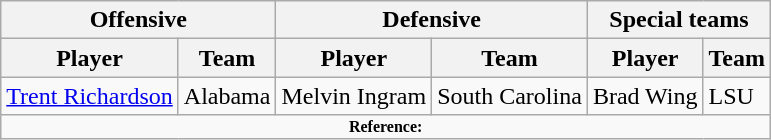<table class="wikitable" border="1">
<tr>
<th colspan="2">Offensive</th>
<th colspan="2">Defensive</th>
<th colspan="2">Special teams</th>
</tr>
<tr>
<th>Player</th>
<th>Team</th>
<th>Player</th>
<th>Team</th>
<th>Player</th>
<th>Team</th>
</tr>
<tr>
<td><a href='#'>Trent Richardson</a></td>
<td>Alabama</td>
<td>Melvin Ingram</td>
<td>South Carolina</td>
<td>Brad Wing</td>
<td>LSU</td>
</tr>
<tr>
<td colspan="6" style="font-size: 8pt" align="center"><strong>Reference:</strong></td>
</tr>
</table>
